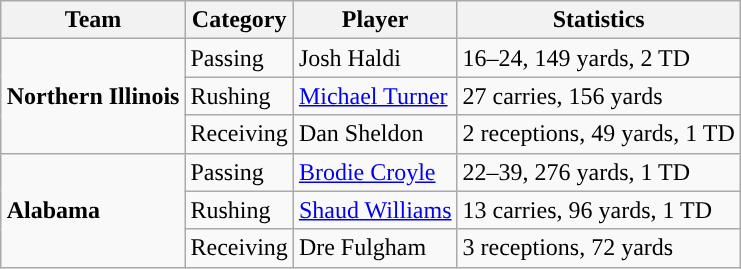<table class="wikitable" style="float: right;">
<tr>
<th>Team</th>
<th>Category</th>
<th>Player</th>
<th>Statistics</th>
</tr>
<tr>
<td rowspan=3><strong>Northern Illinois</strong></td>
<td>Passing</td>
<td>Josh Haldi</td>
<td>16–24, 149 yards, 2 TD</td>
</tr>
<tr>
<td>Rushing</td>
<td><a href='#'>Michael Turner</a></td>
<td>27 carries, 156 yards</td>
</tr>
<tr>
<td>Receiving</td>
<td>Dan Sheldon</td>
<td>2 receptions, 49 yards, 1 TD</td>
</tr>
<tr>
<td rowspan=3><strong>Alabama</strong></td>
<td>Passing</td>
<td><a href='#'>Brodie Croyle</a></td>
<td>22–39, 276 yards, 1 TD</td>
</tr>
<tr>
<td>Rushing</td>
<td><a href='#'>Shaud Williams</a></td>
<td>13 carries, 96 yards, 1 TD</td>
</tr>
<tr>
<td>Receiving</td>
<td>Dre Fulgham</td>
<td>3 receptions, 72 yards</td>
</tr>
</table>
